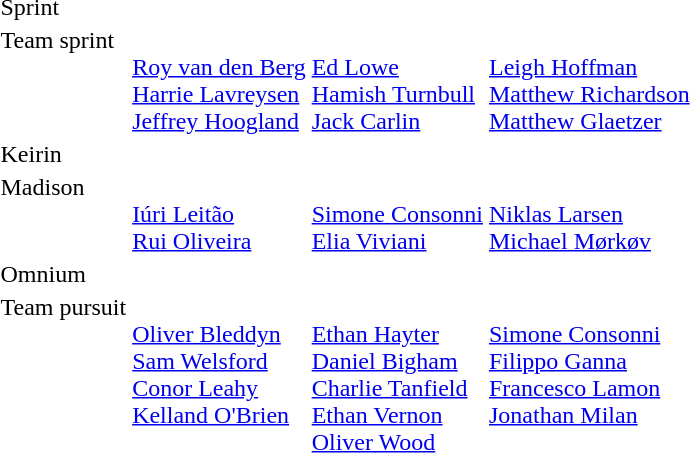<table>
<tr>
<td>Sprint<br></td>
<td></td>
<td></td>
<td></td>
</tr>
<tr valign="top">
<td>Team sprint<br></td>
<td><br><a href='#'>Roy van den Berg</a><br><a href='#'>Harrie Lavreysen</a><br><a href='#'>Jeffrey Hoogland</a></td>
<td><br><a href='#'>Ed Lowe</a><br><a href='#'>Hamish Turnbull</a><br><a href='#'>Jack Carlin</a></td>
<td><br><a href='#'>Leigh Hoffman</a><br><a href='#'>Matthew Richardson</a><br><a href='#'>Matthew Glaetzer</a></td>
</tr>
<tr>
<td>Keirin<br></td>
<td></td>
<td></td>
<td></td>
</tr>
<tr valign=top>
<td>Madison<br></td>
<td><br><a href='#'>Iúri Leitão</a><br><a href='#'>Rui Oliveira</a></td>
<td><br><a href='#'>Simone Consonni</a><br><a href='#'>Elia Viviani</a></td>
<td><br><a href='#'>Niklas Larsen</a><br><a href='#'>Michael Mørkøv</a></td>
</tr>
<tr>
<td>Omnium<br></td>
<td></td>
<td></td>
<td></td>
</tr>
<tr valign="top">
<td>Team pursuit<br></td>
<td><br><a href='#'>Oliver Bleddyn</a><br><a href='#'>Sam Welsford</a><br><a href='#'>Conor Leahy</a><br><a href='#'>Kelland O'Brien</a></td>
<td><br><a href='#'>Ethan Hayter</a><br><a href='#'>Daniel Bigham</a><br><a href='#'>Charlie Tanfield</a><br><a href='#'>Ethan Vernon</a><br><a href='#'>Oliver Wood</a></td>
<td><br><a href='#'>Simone Consonni</a><br><a href='#'>Filippo Ganna</a><br><a href='#'>Francesco Lamon</a><br><a href='#'>Jonathan Milan</a></td>
</tr>
</table>
